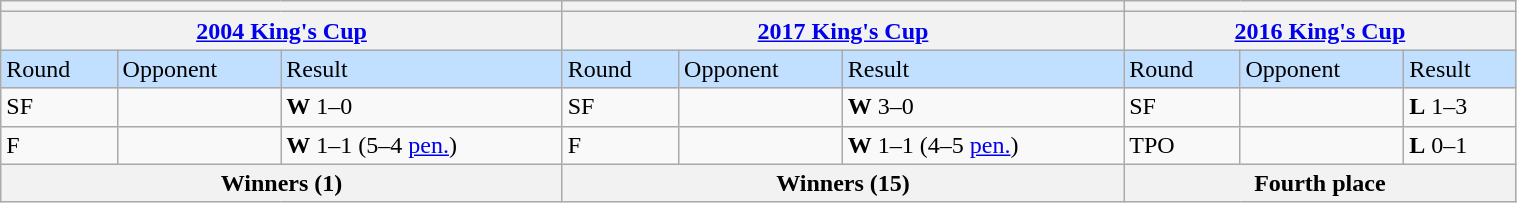<table class="wikitable" style="text-align: centre;width: 80%">
<tr>
<th colspan=3></th>
<th colspan=3></th>
<th colspan=3></th>
</tr>
<tr>
<th colspan=3><a href='#'>2004 King's Cup</a></th>
<th colspan=3><a href='#'>2017 King's Cup</a></th>
<th colspan=3><a href='#'>2016 King's Cup</a></th>
</tr>
<tr bgcolor=#c1e0ff>
<td>Round</td>
<td>Opponent</td>
<td>Result</td>
<td>Round</td>
<td>Opponent</td>
<td>Result</td>
<td>Round</td>
<td>Opponent</td>
<td>Result</td>
</tr>
<tr>
<td>SF</td>
<td align=left></td>
<td><strong>W</strong> 1–0</td>
<td>SF</td>
<td align=left></td>
<td><strong>W</strong> 3–0</td>
<td>SF</td>
<td align=left></td>
<td><strong>L</strong> 1–3</td>
</tr>
<tr>
<td>F</td>
<td align=left></td>
<td><strong>W</strong> 1–1 (5–4 <a href='#'>pen.</a>)</td>
<td>F</td>
<td align=left></td>
<td><strong>W</strong> 1–1 (4–5 <a href='#'>pen.</a>)</td>
<td>TPO</td>
<td align=left></td>
<td><strong>L</strong> 0–1</td>
</tr>
<tr>
<th colspan=3>Winners (1)</th>
<th colspan=3>Winners (15)</th>
<th colspan=3>Fourth place</th>
</tr>
</table>
